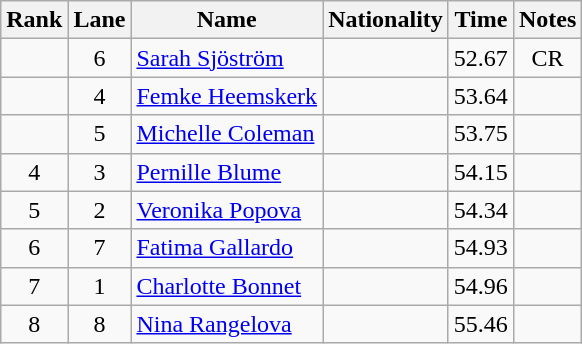<table class="wikitable sortable" style="text-align:center">
<tr>
<th>Rank</th>
<th>Lane</th>
<th>Name</th>
<th>Nationality</th>
<th>Time</th>
<th>Notes</th>
</tr>
<tr>
<td></td>
<td>6</td>
<td align=left><a href='#'>Sarah Sjöström</a></td>
<td align=left></td>
<td>52.67</td>
<td>CR</td>
</tr>
<tr>
<td></td>
<td>4</td>
<td align=left><a href='#'>Femke Heemskerk</a></td>
<td align=left></td>
<td>53.64</td>
<td></td>
</tr>
<tr>
<td></td>
<td>5</td>
<td align=left><a href='#'>Michelle Coleman</a></td>
<td align=left></td>
<td>53.75</td>
<td></td>
</tr>
<tr>
<td>4</td>
<td>3</td>
<td align=left><a href='#'>Pernille Blume</a></td>
<td align=left></td>
<td>54.15</td>
<td></td>
</tr>
<tr>
<td>5</td>
<td>2</td>
<td align=left><a href='#'>Veronika Popova</a></td>
<td align=left></td>
<td>54.34</td>
<td></td>
</tr>
<tr>
<td>6</td>
<td>7</td>
<td align=left><a href='#'>Fatima Gallardo</a></td>
<td align=left></td>
<td>54.93</td>
<td></td>
</tr>
<tr>
<td>7</td>
<td>1</td>
<td align=left><a href='#'>Charlotte Bonnet</a></td>
<td align=left></td>
<td>54.96</td>
<td></td>
</tr>
<tr>
<td>8</td>
<td>8</td>
<td align=left><a href='#'>Nina Rangelova</a></td>
<td align=left></td>
<td>55.46</td>
<td></td>
</tr>
</table>
